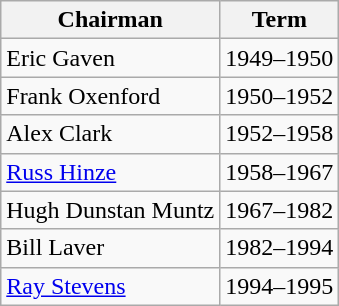<table class="wikitable">
<tr>
<th>Chairman</th>
<th>Term</th>
</tr>
<tr>
<td>Eric Gaven</td>
<td>1949–1950</td>
</tr>
<tr>
<td>Frank Oxenford</td>
<td>1950–1952</td>
</tr>
<tr>
<td>Alex Clark</td>
<td>1952–1958</td>
</tr>
<tr>
<td><a href='#'>Russ Hinze</a></td>
<td>1958–1967</td>
</tr>
<tr>
<td>Hugh Dunstan Muntz</td>
<td>1967–1982</td>
</tr>
<tr>
<td>Bill Laver</td>
<td>1982–1994</td>
</tr>
<tr>
<td><a href='#'>Ray Stevens</a></td>
<td>1994–1995</td>
</tr>
</table>
